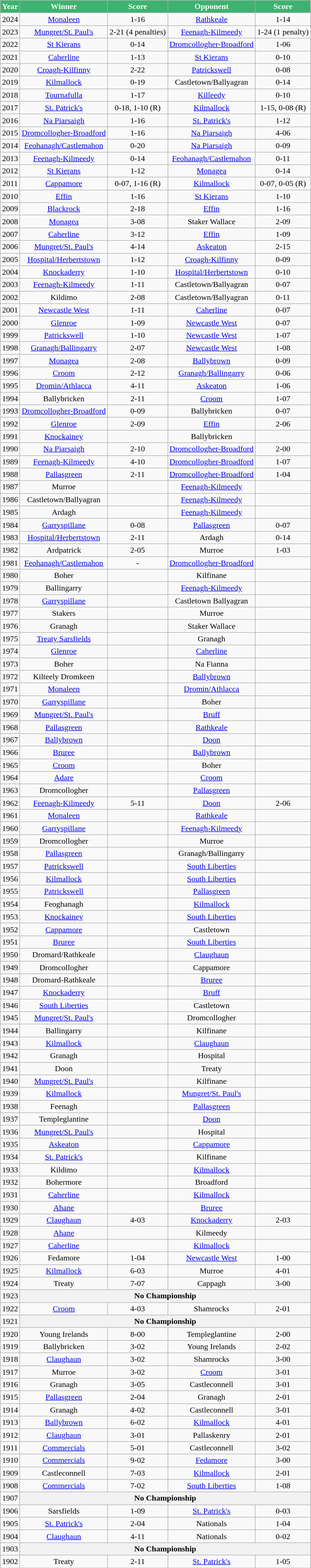<table class="wikitable" style="text-align:center;">
<tr>
<th style="background:#3CB371;color:white">Year</th>
<th style="background:#3CB371;color:white">Winner</th>
<th style="background:#3CB371;color:white">Score</th>
<th style="background:#3CB371;color:white">Opponent</th>
<th style="background:#3CB371;color:white">Score</th>
</tr>
<tr>
<td>2024</td>
<td><a href='#'>Monaleen</a></td>
<td>1-16</td>
<td><a href='#'>Rathkeale</a></td>
<td>1-14</td>
</tr>
<tr>
<td>2023</td>
<td><a href='#'>Mungret/St. Paul's</a></td>
<td>2-21 (4 penalties)</td>
<td><a href='#'>Feenagh-Kilmeedy</a></td>
<td>1-24 (1 penalty)</td>
</tr>
<tr>
<td>2022</td>
<td><a href='#'>St Kierans</a></td>
<td>0-14</td>
<td><a href='#'>Dromcollogher-Broadford</a></td>
<td>1-06</td>
</tr>
<tr>
<td>2021</td>
<td><a href='#'>Caherline</a></td>
<td>1-13</td>
<td><a href='#'>St Kierans</a></td>
<td>0-10</td>
</tr>
<tr>
<td>2020</td>
<td><a href='#'>Croagh-Kilfinny</a></td>
<td>2-22</td>
<td><a href='#'>Patrickswell</a></td>
<td>0-08</td>
</tr>
<tr>
<td>2019</td>
<td><a href='#'>Kilmallock</a></td>
<td>0-19</td>
<td>Castletown/Ballyagran</td>
<td>0-14</td>
</tr>
<tr>
<td>2018</td>
<td><a href='#'>Tournafulla</a></td>
<td>1-17</td>
<td><a href='#'>Killeedy</a></td>
<td>0-10</td>
</tr>
<tr>
<td>2017</td>
<td><a href='#'>St. Patrick's</a></td>
<td>0-18, 1-10 (R)</td>
<td><a href='#'>Kilmallock</a></td>
<td>1-15, 0-08 (R)</td>
</tr>
<tr>
<td>2016</td>
<td><a href='#'>Na Piarsaigh</a></td>
<td>1-16</td>
<td><a href='#'>St. Patrick's</a></td>
<td>1-12</td>
</tr>
<tr>
<td>2015</td>
<td><a href='#'>Dromcollogher-Broadford</a></td>
<td>1-16</td>
<td><a href='#'>Na Piarsaigh</a></td>
<td>4-06</td>
</tr>
<tr>
<td>2014</td>
<td><a href='#'>Feohanagh/Castlemahon</a></td>
<td>0-20</td>
<td><a href='#'>Na Piarsaigh</a></td>
<td>0-09</td>
</tr>
<tr>
<td>2013</td>
<td><a href='#'>Feenagh-Kilmeedy</a></td>
<td>0-14</td>
<td><a href='#'>Feohanagh/Castlemahon</a></td>
<td>0-11</td>
</tr>
<tr>
<td>2012</td>
<td><a href='#'>St Kierans</a></td>
<td>1-12</td>
<td><a href='#'>Monagea</a></td>
<td>0-14</td>
</tr>
<tr>
<td>2011</td>
<td><a href='#'>Cappamore</a></td>
<td>0-07, 1-16 (R)</td>
<td><a href='#'>Kilmallock</a></td>
<td>0-07, 0-05 (R)</td>
</tr>
<tr>
<td>2010</td>
<td><a href='#'>Effin</a></td>
<td>1-16</td>
<td><a href='#'>St Kierans</a></td>
<td>1-10</td>
</tr>
<tr>
<td>2009</td>
<td><a href='#'>Blackrock</a></td>
<td>2-18</td>
<td><a href='#'>Effin</a></td>
<td>1-16</td>
</tr>
<tr>
<td>2008</td>
<td><a href='#'>Monagea</a></td>
<td>3-08</td>
<td>Staker Wallace</td>
<td>2-09</td>
</tr>
<tr>
<td>2007</td>
<td><a href='#'>Caherline</a></td>
<td>3-12</td>
<td><a href='#'>Effin</a></td>
<td>1-09</td>
</tr>
<tr>
<td>2006</td>
<td><a href='#'>Mungret/St. Paul's</a></td>
<td>4-14</td>
<td><a href='#'>Askeaton</a></td>
<td>2-15</td>
</tr>
<tr>
<td>2005</td>
<td><a href='#'>Hospital/Herbertstown</a></td>
<td>1-12</td>
<td><a href='#'>Croagh-Kilfinny</a></td>
<td>0-09</td>
</tr>
<tr>
<td>2004</td>
<td><a href='#'>Knockaderry</a></td>
<td>1-10</td>
<td><a href='#'>Hospital/Herbertstown</a></td>
<td>0-10</td>
</tr>
<tr>
<td>2003</td>
<td><a href='#'>Feenagh-Kilmeedy</a></td>
<td>1-11</td>
<td>Castletown/Ballyagran</td>
<td>0-07</td>
</tr>
<tr>
<td>2002</td>
<td>Kildimo</td>
<td>2-08</td>
<td>Castletown/Ballyagran</td>
<td>0-11</td>
</tr>
<tr>
<td>2001</td>
<td><a href='#'>Newcastle West</a></td>
<td>1-11</td>
<td><a href='#'>Caherline</a></td>
<td>0-07</td>
</tr>
<tr>
<td>2000</td>
<td><a href='#'>Glenroe</a></td>
<td>1-09</td>
<td><a href='#'>Newcastle West</a></td>
<td>0-07</td>
</tr>
<tr>
<td>1999</td>
<td><a href='#'>Patrickswell</a></td>
<td>1-10</td>
<td><a href='#'>Newcastle West</a></td>
<td>1-07</td>
</tr>
<tr>
<td>1998</td>
<td><a href='#'>Granagh/Ballingarry</a></td>
<td>2-07</td>
<td><a href='#'>Newcastle West</a></td>
<td>1-08</td>
</tr>
<tr>
<td>1997</td>
<td><a href='#'>Monagea</a></td>
<td>2-08</td>
<td><a href='#'>Ballybrown</a></td>
<td>0-09</td>
</tr>
<tr>
<td>1996</td>
<td><a href='#'>Croom</a></td>
<td>2-12</td>
<td><a href='#'>Granagh/Ballingarry</a></td>
<td>0-06</td>
</tr>
<tr>
<td>1995</td>
<td><a href='#'>Dromin/Athlacca</a></td>
<td>4-11</td>
<td><a href='#'>Askeaton</a></td>
<td>1-06</td>
</tr>
<tr>
<td>1994</td>
<td>Ballybricken</td>
<td>2-11</td>
<td><a href='#'>Croom</a></td>
<td>1-07</td>
</tr>
<tr>
<td>1993</td>
<td><a href='#'>Dromcollogher-Broadford</a></td>
<td>0-09</td>
<td>Ballybricken</td>
<td>0-07</td>
</tr>
<tr>
<td>1992</td>
<td><a href='#'>Glenroe</a></td>
<td>2-09</td>
<td><a href='#'>Effin</a></td>
<td>2-06</td>
</tr>
<tr>
<td>1991</td>
<td><a href='#'>Knockainey</a></td>
<td></td>
<td>Ballybricken</td>
<td></td>
</tr>
<tr>
<td>1990</td>
<td><a href='#'>Na Piarsaigh</a></td>
<td>2-10</td>
<td><a href='#'>Dromcollogher-Broadford</a></td>
<td>2-00</td>
</tr>
<tr>
<td>1989</td>
<td><a href='#'>Feenagh-Kilmeedy</a></td>
<td>4-10</td>
<td><a href='#'>Dromcollogher-Broadford</a></td>
<td>1-07</td>
</tr>
<tr>
<td>1988</td>
<td><a href='#'>Pallasgreen</a></td>
<td>2-11</td>
<td><a href='#'>Dromcollogher-Broadford</a></td>
<td>1-04</td>
</tr>
<tr>
<td>1987</td>
<td>Murroe</td>
<td></td>
<td><a href='#'>Feenagh-Kilmeedy</a></td>
<td></td>
</tr>
<tr>
<td>1986</td>
<td>Castletown/Ballyagran</td>
<td></td>
<td><a href='#'>Feenagh-Kilmeedy</a></td>
<td></td>
</tr>
<tr>
<td>1985</td>
<td>Ardagh</td>
<td></td>
<td><a href='#'>Feenagh-Kilmeedy</a></td>
<td></td>
</tr>
<tr>
<td>1984</td>
<td><a href='#'>Garryspillane</a></td>
<td>0-08</td>
<td><a href='#'>Pallasgreen</a></td>
<td>0-07</td>
</tr>
<tr>
<td>1983</td>
<td><a href='#'>Hospital/Herbertstown</a></td>
<td>2-11</td>
<td>Ardagh</td>
<td>0-14</td>
</tr>
<tr>
<td>1982</td>
<td>Ardpatrick</td>
<td>2-05</td>
<td>Murroe</td>
<td>1-03</td>
</tr>
<tr>
<td>1981</td>
<td><a href='#'>Feohanagh/Castlemahon</a></td>
<td>-</td>
<td><a href='#'>Dromcollogher-Broadford</a></td>
</tr>
<tr>
<td>1980</td>
<td>Boher</td>
<td></td>
<td>Kilfinane</td>
<td></td>
</tr>
<tr>
<td>1979</td>
<td>Ballingarry</td>
<td></td>
<td><a href='#'>Feenagh-Kilmeedy</a></td>
<td></td>
</tr>
<tr>
<td>1978</td>
<td><a href='#'>Garryspillane</a></td>
<td></td>
<td>Castletown Ballyagran</td>
<td></td>
</tr>
<tr>
<td>1977</td>
<td>Stakers</td>
<td></td>
<td>Murroe</td>
<td></td>
</tr>
<tr>
<td>1976</td>
<td>Granagh</td>
<td></td>
<td>Staker Wallace</td>
<td></td>
</tr>
<tr>
<td>1975</td>
<td><a href='#'>Treaty Sarsfields</a></td>
<td></td>
<td>Granagh</td>
<td></td>
</tr>
<tr>
<td>1974</td>
<td><a href='#'>Glenroe</a></td>
<td></td>
<td><a href='#'>Caherline</a></td>
<td></td>
</tr>
<tr>
<td>1973</td>
<td>Boher</td>
<td></td>
<td>Na Fianna</td>
<td></td>
</tr>
<tr>
<td>1972</td>
<td>Kilteely Dromkeen</td>
<td></td>
<td><a href='#'>Ballybrown</a></td>
<td></td>
</tr>
<tr>
<td>1971</td>
<td><a href='#'>Monaleen</a></td>
<td></td>
<td><a href='#'>Dromin/Athlacca</a></td>
<td></td>
</tr>
<tr>
<td>1970</td>
<td><a href='#'>Garryspillane</a></td>
<td></td>
<td>Boher</td>
<td></td>
</tr>
<tr>
<td>1969</td>
<td><a href='#'>Mungret/St. Paul's</a></td>
<td></td>
<td><a href='#'>Bruff</a></td>
<td></td>
</tr>
<tr>
<td>1968</td>
<td><a href='#'>Pallasgreen</a></td>
<td></td>
<td><a href='#'>Rathkeale</a></td>
<td></td>
</tr>
<tr>
<td>1967</td>
<td><a href='#'>Ballybrown</a></td>
<td></td>
<td><a href='#'>Doon</a></td>
<td></td>
</tr>
<tr>
<td>1966</td>
<td><a href='#'>Bruree</a></td>
<td></td>
<td><a href='#'>Ballybrown</a></td>
<td></td>
</tr>
<tr>
<td>1965</td>
<td><a href='#'>Croom</a></td>
<td></td>
<td>Boher</td>
<td></td>
</tr>
<tr>
<td>1964</td>
<td><a href='#'>Adare</a></td>
<td></td>
<td><a href='#'>Croom</a></td>
<td></td>
</tr>
<tr>
<td>1963</td>
<td>Dromcollogher</td>
<td></td>
<td><a href='#'>Pallasgreen</a></td>
<td></td>
</tr>
<tr>
<td>1962</td>
<td><a href='#'>Feenagh-Kilmeedy</a></td>
<td>5-11</td>
<td><a href='#'>Doon</a></td>
<td>2-06</td>
</tr>
<tr>
<td>1961</td>
<td><a href='#'>Monaleen</a></td>
<td></td>
<td><a href='#'>Rathkeale</a></td>
<td></td>
</tr>
<tr>
<td>1960</td>
<td><a href='#'>Garryspillane</a></td>
<td></td>
<td><a href='#'>Feenagh-Kilmeedy</a></td>
<td></td>
</tr>
<tr>
<td>1959</td>
<td>Dromcollogher</td>
<td></td>
<td>Murroe</td>
<td></td>
</tr>
<tr>
<td>1958</td>
<td><a href='#'>Pallasgreen</a></td>
<td></td>
<td>Granagh/Ballingarry</td>
<td></td>
</tr>
<tr>
<td>1957</td>
<td><a href='#'>Patrickswell</a></td>
<td></td>
<td><a href='#'>South Liberties</a></td>
<td></td>
</tr>
<tr>
<td>1956</td>
<td><a href='#'>Kilmallock</a></td>
<td></td>
<td><a href='#'>South Liberties</a></td>
<td></td>
</tr>
<tr>
<td>1955</td>
<td><a href='#'>Patrickswell</a></td>
<td></td>
<td><a href='#'>Pallasgreen</a></td>
<td></td>
</tr>
<tr>
<td>1954</td>
<td>Feoghanagh</td>
<td></td>
<td><a href='#'>Kilmallock</a></td>
<td></td>
</tr>
<tr>
<td>1953</td>
<td><a href='#'>Knockainey</a></td>
<td></td>
<td><a href='#'>South Liberties</a></td>
<td></td>
</tr>
<tr>
<td>1952</td>
<td><a href='#'>Cappamore</a></td>
<td></td>
<td>Castletown</td>
<td></td>
</tr>
<tr>
<td>1951</td>
<td><a href='#'>Bruree</a></td>
<td></td>
<td><a href='#'>South Liberties</a></td>
<td></td>
</tr>
<tr>
<td>1950</td>
<td>Dromard/Rathkeale</td>
<td></td>
<td><a href='#'>Claughaun</a></td>
<td></td>
</tr>
<tr>
<td>1949</td>
<td>Dromcollogher</td>
<td></td>
<td>Cappamore</td>
<td></td>
</tr>
<tr>
<td>1948</td>
<td>Dromard-Rathkeale</td>
<td></td>
<td><a href='#'>Bruree</a></td>
<td></td>
</tr>
<tr>
<td>1947</td>
<td><a href='#'>Knockaderry</a></td>
<td></td>
<td><a href='#'>Bruff</a></td>
<td></td>
</tr>
<tr>
<td>1946</td>
<td><a href='#'>South Liberties</a></td>
<td></td>
<td>Castletown</td>
<td></td>
</tr>
<tr>
<td>1945</td>
<td><a href='#'>Mungret/St. Paul's</a></td>
<td></td>
<td>Dromcollogher</td>
<td></td>
</tr>
<tr>
<td>1944</td>
<td>Ballingarry</td>
<td></td>
<td>Kilfinane</td>
<td></td>
</tr>
<tr>
<td>1943</td>
<td><a href='#'>Kilmallock</a></td>
<td></td>
<td><a href='#'>Claughaun</a></td>
<td></td>
</tr>
<tr>
<td>1942</td>
<td>Granagh</td>
<td></td>
<td>Hospital</td>
<td></td>
</tr>
<tr>
<td>1941</td>
<td>Doon</td>
<td></td>
<td>Treaty</td>
<td></td>
</tr>
<tr>
<td>1940</td>
<td><a href='#'>Mungret/St. Paul's</a></td>
<td></td>
<td>Kilfinane</td>
<td></td>
</tr>
<tr>
<td>1939</td>
<td><a href='#'>Kilmallock</a></td>
<td></td>
<td><a href='#'>Mungret/St. Paul's</a></td>
<td></td>
</tr>
<tr>
<td>1938</td>
<td>Feenagh</td>
<td></td>
<td><a href='#'>Pallasgreen</a></td>
<td></td>
</tr>
<tr>
<td>1937</td>
<td>Templeglantine</td>
<td></td>
<td><a href='#'>Doon</a></td>
<td></td>
</tr>
<tr>
<td>1936</td>
<td><a href='#'>Mungret/St. Paul's</a></td>
<td></td>
<td>Hospital</td>
<td></td>
</tr>
<tr>
<td>1935</td>
<td><a href='#'>Askeaton</a></td>
<td></td>
<td><a href='#'>Cappamore</a></td>
<td></td>
</tr>
<tr>
<td>1934</td>
<td><a href='#'>St. Patrick's</a></td>
<td></td>
<td>Kilfinane</td>
<td></td>
</tr>
<tr>
<td>1933</td>
<td>Kildimo</td>
<td></td>
<td><a href='#'>Kilmallock</a></td>
<td></td>
</tr>
<tr>
<td>1932</td>
<td>Bohermore</td>
<td></td>
<td>Broadford</td>
<td></td>
</tr>
<tr>
<td>1931</td>
<td><a href='#'>Caherline</a></td>
<td></td>
<td><a href='#'>Kilmallock</a></td>
<td></td>
</tr>
<tr>
<td>1930</td>
<td><a href='#'>Ahane</a></td>
<td></td>
<td><a href='#'>Bruree</a></td>
<td></td>
</tr>
<tr>
<td>1929</td>
<td><a href='#'>Claughaun</a></td>
<td>4-03</td>
<td><a href='#'>Knockaderry</a></td>
<td>2-03</td>
</tr>
<tr>
<td>1928</td>
<td><a href='#'>Ahane</a></td>
<td></td>
<td>Kilmeedy</td>
<td></td>
</tr>
<tr>
<td>1927</td>
<td><a href='#'>Caherline</a></td>
<td></td>
<td><a href='#'>Kilmallock</a></td>
<td></td>
</tr>
<tr>
<td>1926</td>
<td>Fedamore</td>
<td>1-04</td>
<td><a href='#'>Newcastle West</a></td>
<td>1-00</td>
</tr>
<tr>
<td>1925</td>
<td><a href='#'>Kilmallock</a></td>
<td>6-03</td>
<td>Murroe</td>
<td>4-01</td>
</tr>
<tr>
<td>1924</td>
<td>Treaty</td>
<td>7-07</td>
<td>Cappagh</td>
<td>3-00</td>
</tr>
<tr>
<td>1923</td>
<th colspan=4 align=center>No Championship</th>
</tr>
<tr>
<td>1922</td>
<td><a href='#'>Croom</a></td>
<td>4-03</td>
<td>Shamrocks</td>
<td>2-01</td>
</tr>
<tr>
<td>1921</td>
<th colspan=4 align=center>No Championship</th>
</tr>
<tr>
<td>1920</td>
<td>Young Irelands</td>
<td>8-00</td>
<td>Templeglantine</td>
<td>2-00</td>
</tr>
<tr>
<td>1919</td>
<td>Ballybricken</td>
<td>3-02</td>
<td>Young Irelands</td>
<td>2-02</td>
</tr>
<tr>
<td>1918</td>
<td><a href='#'>Claughaun</a></td>
<td>3-02</td>
<td>Shamrocks</td>
<td>3-00</td>
</tr>
<tr>
<td>1917</td>
<td>Murroe</td>
<td>3-02</td>
<td><a href='#'>Croom</a></td>
<td>3-01</td>
</tr>
<tr>
<td>1916</td>
<td>Granagh</td>
<td>3-05</td>
<td>Castleconnell</td>
<td>3-01</td>
</tr>
<tr>
<td>1915</td>
<td><a href='#'>Pallasgreen</a></td>
<td>2-04</td>
<td>Granagh</td>
<td>2-01</td>
</tr>
<tr>
<td>1914</td>
<td>Granagh</td>
<td>4-02</td>
<td>Castleconnell</td>
<td>3-01</td>
</tr>
<tr>
<td>1913</td>
<td><a href='#'>Ballybrown</a></td>
<td>6-02</td>
<td><a href='#'>Kilmallock</a></td>
<td>4-01</td>
</tr>
<tr>
<td>1912</td>
<td><a href='#'>Claughaun</a></td>
<td>3-01</td>
<td>Pallaskenry</td>
<td>2-01</td>
</tr>
<tr>
<td>1911</td>
<td><a href='#'>Commercials</a></td>
<td>5-01</td>
<td>Castleconnell</td>
<td>3-02</td>
</tr>
<tr>
<td>1910</td>
<td><a href='#'>Commercials</a></td>
<td>9-02</td>
<td><a href='#'>Fedamore</a></td>
<td>3-00</td>
</tr>
<tr>
<td>1909</td>
<td>Castleconnell</td>
<td>7-03</td>
<td><a href='#'>Kilmallock</a></td>
<td>2-01</td>
</tr>
<tr>
<td>1908</td>
<td><a href='#'>Commercials</a></td>
<td>7-02</td>
<td><a href='#'>South Liberties</a></td>
<td>1-08</td>
</tr>
<tr>
<td>1907</td>
<th colspan=4 align=center>No Championship</th>
</tr>
<tr>
<td>1906</td>
<td>Sarsfields</td>
<td>1-09</td>
<td><a href='#'>St. Patrick's</a></td>
<td>0-03</td>
</tr>
<tr>
<td>1905</td>
<td><a href='#'>St. Patrick's</a></td>
<td>2-04</td>
<td>Nationals</td>
<td>1-04</td>
</tr>
<tr>
<td>1904</td>
<td><a href='#'>Claughaun</a></td>
<td>4-11</td>
<td>Nationals</td>
<td>0-02</td>
</tr>
<tr>
<td>1903</td>
<th colspan=4 align=center>No Championship</th>
</tr>
<tr>
<td>1902</td>
<td>Treaty</td>
<td>2-11</td>
<td><a href='#'>St. Patrick's</a></td>
<td>1-05</td>
</tr>
<tr>
</tr>
</table>
